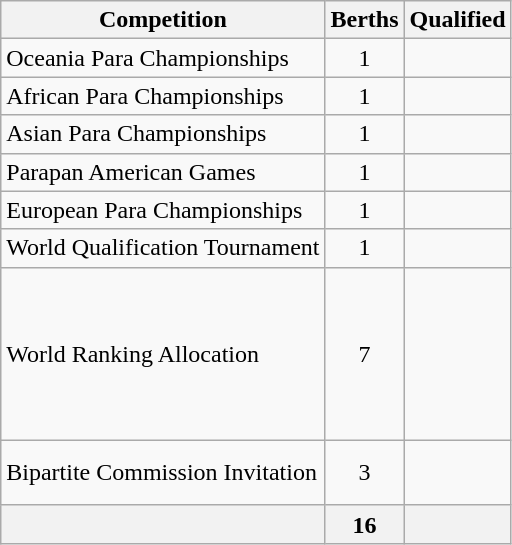<table class="wikitable">
<tr>
<th>Competition</th>
<th>Berths</th>
<th>Qualified</th>
</tr>
<tr>
<td>Oceania Para Championships</td>
<td align="center">1</td>
<td></td>
</tr>
<tr>
<td>African Para Championships</td>
<td align="center">1</td>
<td></td>
</tr>
<tr>
<td>Asian Para Championships</td>
<td align="center">1</td>
<td></td>
</tr>
<tr>
<td>Parapan American Games</td>
<td align="center">1</td>
<td></td>
</tr>
<tr>
<td>European Para Championships</td>
<td align="center">1</td>
<td><s></s><br></td>
</tr>
<tr>
<td>World Qualification Tournament</td>
<td align="center">1</td>
<td></td>
</tr>
<tr>
<td>World Ranking Allocation</td>
<td align="center">7</td>
<td><br><br><br><br><br><br></td>
</tr>
<tr>
<td>Bipartite Commission Invitation</td>
<td align="center">3</td>
<td><br><br></td>
</tr>
<tr>
<th></th>
<th>16</th>
<th></th>
</tr>
</table>
